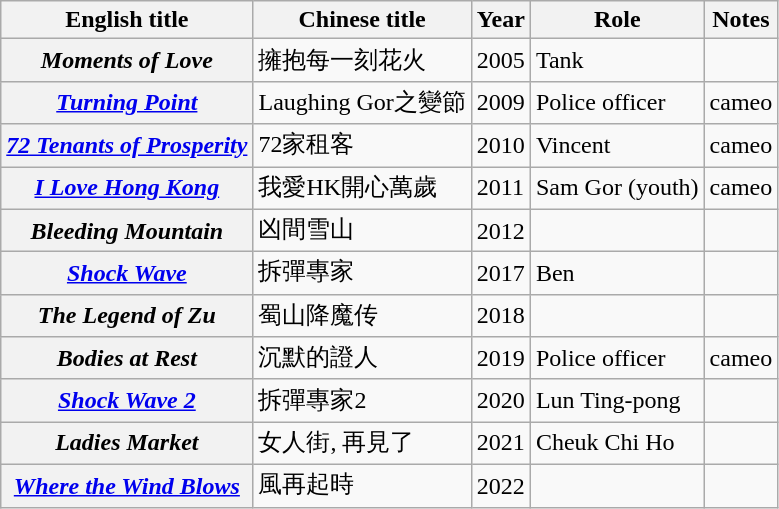<table class="wikitable plainrowheaders sortable">
<tr>
<th scope="col">English title</th>
<th scope="col">Chinese title</th>
<th scope="col">Year</th>
<th scope="col">Role</th>
<th scope="col" class="unsortable">Notes</th>
</tr>
<tr>
<th scope="row"><em>Moments of Love</em></th>
<td>擁抱每一刻花火</td>
<td>2005</td>
<td>Tank</td>
<td></td>
</tr>
<tr>
<th scope="row"><em><a href='#'>Turning Point</a></em></th>
<td>Laughing Gor之變節</td>
<td>2009</td>
<td>Police officer</td>
<td>cameo</td>
</tr>
<tr>
<th scope="row"><em><a href='#'>72 Tenants of Prosperity</a></em></th>
<td>72家租客</td>
<td>2010</td>
<td>Vincent</td>
<td>cameo</td>
</tr>
<tr>
<th scope="row"><em><a href='#'>I Love Hong Kong</a></em></th>
<td>我愛HK開心萬歲</td>
<td>2011</td>
<td>Sam Gor (youth)</td>
<td>cameo</td>
</tr>
<tr>
<th scope="row"><em>Bleeding Mountain</em></th>
<td>凶間雪山</td>
<td>2012</td>
<td></td>
<td></td>
</tr>
<tr>
<th scope="row"><em><a href='#'>Shock Wave</a></em></th>
<td>拆彈專家</td>
<td>2017</td>
<td>Ben</td>
<td></td>
</tr>
<tr>
<th scope="row"><em>The Legend of Zu</em></th>
<td>蜀山降魔传</td>
<td>2018</td>
<td></td>
<td></td>
</tr>
<tr>
<th scope="row"><em>Bodies at Rest</em></th>
<td>沉默的證人</td>
<td>2019</td>
<td>Police officer</td>
<td>cameo</td>
</tr>
<tr>
<th scope="row"><em><a href='#'>Shock Wave 2</a></em></th>
<td>拆彈專家2</td>
<td>2020</td>
<td>Lun Ting-pong</td>
<td></td>
</tr>
<tr>
<th scope= "row"><em>Ladies Market</em></th>
<td>女人街, 再見了</td>
<td>2021</td>
<td>Cheuk Chi Ho</td>
<td></td>
</tr>
<tr>
<th scope="row"><em><a href='#'>Where the Wind Blows</a></em></th>
<td>風再起時</td>
<td>2022</td>
<td></td>
<td></td>
</tr>
</table>
